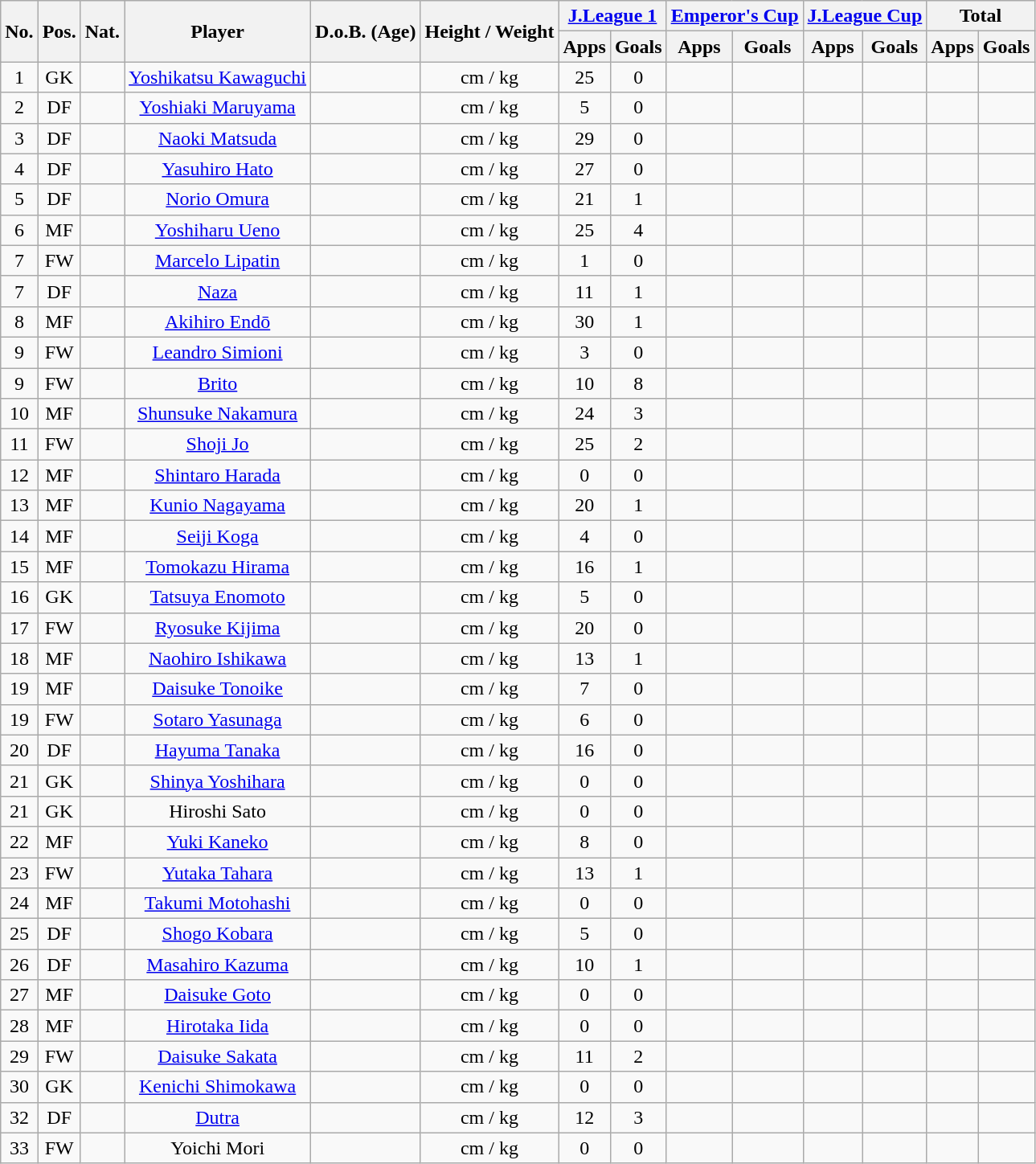<table class="wikitable" style="text-align:center;">
<tr>
<th rowspan="2">No.</th>
<th rowspan="2">Pos.</th>
<th rowspan="2">Nat.</th>
<th rowspan="2">Player</th>
<th rowspan="2">D.o.B. (Age)</th>
<th rowspan="2">Height / Weight</th>
<th colspan="2"><a href='#'>J.League 1</a></th>
<th colspan="2"><a href='#'>Emperor's Cup</a></th>
<th colspan="2"><a href='#'>J.League Cup</a></th>
<th colspan="2">Total</th>
</tr>
<tr>
<th>Apps</th>
<th>Goals</th>
<th>Apps</th>
<th>Goals</th>
<th>Apps</th>
<th>Goals</th>
<th>Apps</th>
<th>Goals</th>
</tr>
<tr>
<td>1</td>
<td>GK</td>
<td></td>
<td><a href='#'>Yoshikatsu Kawaguchi</a></td>
<td></td>
<td>cm / kg</td>
<td>25</td>
<td>0</td>
<td></td>
<td></td>
<td></td>
<td></td>
<td></td>
<td></td>
</tr>
<tr>
<td>2</td>
<td>DF</td>
<td></td>
<td><a href='#'>Yoshiaki Maruyama</a></td>
<td></td>
<td>cm / kg</td>
<td>5</td>
<td>0</td>
<td></td>
<td></td>
<td></td>
<td></td>
<td></td>
<td></td>
</tr>
<tr>
<td>3</td>
<td>DF</td>
<td></td>
<td><a href='#'>Naoki Matsuda</a></td>
<td></td>
<td>cm / kg</td>
<td>29</td>
<td>0</td>
<td></td>
<td></td>
<td></td>
<td></td>
<td></td>
<td></td>
</tr>
<tr>
<td>4</td>
<td>DF</td>
<td></td>
<td><a href='#'>Yasuhiro Hato</a></td>
<td></td>
<td>cm / kg</td>
<td>27</td>
<td>0</td>
<td></td>
<td></td>
<td></td>
<td></td>
<td></td>
<td></td>
</tr>
<tr>
<td>5</td>
<td>DF</td>
<td></td>
<td><a href='#'>Norio Omura</a></td>
<td></td>
<td>cm / kg</td>
<td>21</td>
<td>1</td>
<td></td>
<td></td>
<td></td>
<td></td>
<td></td>
<td></td>
</tr>
<tr>
<td>6</td>
<td>MF</td>
<td></td>
<td><a href='#'>Yoshiharu Ueno</a></td>
<td></td>
<td>cm / kg</td>
<td>25</td>
<td>4</td>
<td></td>
<td></td>
<td></td>
<td></td>
<td></td>
<td></td>
</tr>
<tr>
<td>7</td>
<td>FW</td>
<td></td>
<td><a href='#'>Marcelo Lipatin</a></td>
<td></td>
<td>cm / kg</td>
<td>1</td>
<td>0</td>
<td></td>
<td></td>
<td></td>
<td></td>
<td></td>
<td></td>
</tr>
<tr>
<td>7</td>
<td>DF</td>
<td></td>
<td><a href='#'>Naza</a></td>
<td></td>
<td>cm / kg</td>
<td>11</td>
<td>1</td>
<td></td>
<td></td>
<td></td>
<td></td>
<td></td>
<td></td>
</tr>
<tr>
<td>8</td>
<td>MF</td>
<td></td>
<td><a href='#'>Akihiro Endō</a></td>
<td></td>
<td>cm / kg</td>
<td>30</td>
<td>1</td>
<td></td>
<td></td>
<td></td>
<td></td>
<td></td>
<td></td>
</tr>
<tr>
<td>9</td>
<td>FW</td>
<td></td>
<td><a href='#'>Leandro Simioni</a></td>
<td></td>
<td>cm / kg</td>
<td>3</td>
<td>0</td>
<td></td>
<td></td>
<td></td>
<td></td>
<td></td>
<td></td>
</tr>
<tr>
<td>9</td>
<td>FW</td>
<td></td>
<td><a href='#'>Brito</a></td>
<td></td>
<td>cm / kg</td>
<td>10</td>
<td>8</td>
<td></td>
<td></td>
<td></td>
<td></td>
<td></td>
<td></td>
</tr>
<tr>
<td>10</td>
<td>MF</td>
<td></td>
<td><a href='#'>Shunsuke Nakamura</a></td>
<td></td>
<td>cm / kg</td>
<td>24</td>
<td>3</td>
<td></td>
<td></td>
<td></td>
<td></td>
<td></td>
<td></td>
</tr>
<tr>
<td>11</td>
<td>FW</td>
<td></td>
<td><a href='#'>Shoji Jo</a></td>
<td></td>
<td>cm / kg</td>
<td>25</td>
<td>2</td>
<td></td>
<td></td>
<td></td>
<td></td>
<td></td>
<td></td>
</tr>
<tr>
<td>12</td>
<td>MF</td>
<td></td>
<td><a href='#'>Shintaro Harada</a></td>
<td></td>
<td>cm / kg</td>
<td>0</td>
<td>0</td>
<td></td>
<td></td>
<td></td>
<td></td>
<td></td>
<td></td>
</tr>
<tr>
<td>13</td>
<td>MF</td>
<td></td>
<td><a href='#'>Kunio Nagayama</a></td>
<td></td>
<td>cm / kg</td>
<td>20</td>
<td>1</td>
<td></td>
<td></td>
<td></td>
<td></td>
<td></td>
<td></td>
</tr>
<tr>
<td>14</td>
<td>MF</td>
<td></td>
<td><a href='#'>Seiji Koga</a></td>
<td></td>
<td>cm / kg</td>
<td>4</td>
<td>0</td>
<td></td>
<td></td>
<td></td>
<td></td>
<td></td>
<td></td>
</tr>
<tr>
<td>15</td>
<td>MF</td>
<td></td>
<td><a href='#'>Tomokazu Hirama</a></td>
<td></td>
<td>cm / kg</td>
<td>16</td>
<td>1</td>
<td></td>
<td></td>
<td></td>
<td></td>
<td></td>
<td></td>
</tr>
<tr>
<td>16</td>
<td>GK</td>
<td></td>
<td><a href='#'>Tatsuya Enomoto</a></td>
<td></td>
<td>cm / kg</td>
<td>5</td>
<td>0</td>
<td></td>
<td></td>
<td></td>
<td></td>
<td></td>
<td></td>
</tr>
<tr>
<td>17</td>
<td>FW</td>
<td></td>
<td><a href='#'>Ryosuke Kijima</a></td>
<td></td>
<td>cm / kg</td>
<td>20</td>
<td>0</td>
<td></td>
<td></td>
<td></td>
<td></td>
<td></td>
<td></td>
</tr>
<tr>
<td>18</td>
<td>MF</td>
<td></td>
<td><a href='#'>Naohiro Ishikawa</a></td>
<td></td>
<td>cm / kg</td>
<td>13</td>
<td>1</td>
<td></td>
<td></td>
<td></td>
<td></td>
<td></td>
<td></td>
</tr>
<tr>
<td>19</td>
<td>MF</td>
<td></td>
<td><a href='#'>Daisuke Tonoike</a></td>
<td></td>
<td>cm / kg</td>
<td>7</td>
<td>0</td>
<td></td>
<td></td>
<td></td>
<td></td>
<td></td>
<td></td>
</tr>
<tr>
<td>19</td>
<td>FW</td>
<td></td>
<td><a href='#'>Sotaro Yasunaga</a></td>
<td></td>
<td>cm / kg</td>
<td>6</td>
<td>0</td>
<td></td>
<td></td>
<td></td>
<td></td>
<td></td>
<td></td>
</tr>
<tr>
<td>20</td>
<td>DF</td>
<td></td>
<td><a href='#'>Hayuma Tanaka</a></td>
<td></td>
<td>cm / kg</td>
<td>16</td>
<td>0</td>
<td></td>
<td></td>
<td></td>
<td></td>
<td></td>
<td></td>
</tr>
<tr>
<td>21</td>
<td>GK</td>
<td></td>
<td><a href='#'>Shinya Yoshihara</a></td>
<td></td>
<td>cm / kg</td>
<td>0</td>
<td>0</td>
<td></td>
<td></td>
<td></td>
<td></td>
<td></td>
<td></td>
</tr>
<tr>
<td>21</td>
<td>GK</td>
<td></td>
<td>Hiroshi Sato</td>
<td></td>
<td>cm / kg</td>
<td>0</td>
<td>0</td>
<td></td>
<td></td>
<td></td>
<td></td>
<td></td>
<td></td>
</tr>
<tr>
<td>22</td>
<td>MF</td>
<td></td>
<td><a href='#'>Yuki Kaneko</a></td>
<td></td>
<td>cm / kg</td>
<td>8</td>
<td>0</td>
<td></td>
<td></td>
<td></td>
<td></td>
<td></td>
<td></td>
</tr>
<tr>
<td>23</td>
<td>FW</td>
<td></td>
<td><a href='#'>Yutaka Tahara</a></td>
<td></td>
<td>cm / kg</td>
<td>13</td>
<td>1</td>
<td></td>
<td></td>
<td></td>
<td></td>
<td></td>
<td></td>
</tr>
<tr>
<td>24</td>
<td>MF</td>
<td></td>
<td><a href='#'>Takumi Motohashi</a></td>
<td></td>
<td>cm / kg</td>
<td>0</td>
<td>0</td>
<td></td>
<td></td>
<td></td>
<td></td>
<td></td>
<td></td>
</tr>
<tr>
<td>25</td>
<td>DF</td>
<td></td>
<td><a href='#'>Shogo Kobara</a></td>
<td></td>
<td>cm / kg</td>
<td>5</td>
<td>0</td>
<td></td>
<td></td>
<td></td>
<td></td>
<td></td>
<td></td>
</tr>
<tr>
<td>26</td>
<td>DF</td>
<td></td>
<td><a href='#'>Masahiro Kazuma</a></td>
<td></td>
<td>cm / kg</td>
<td>10</td>
<td>1</td>
<td></td>
<td></td>
<td></td>
<td></td>
<td></td>
<td></td>
</tr>
<tr>
<td>27</td>
<td>MF</td>
<td></td>
<td><a href='#'>Daisuke Goto</a></td>
<td></td>
<td>cm / kg</td>
<td>0</td>
<td>0</td>
<td></td>
<td></td>
<td></td>
<td></td>
<td></td>
<td></td>
</tr>
<tr>
<td>28</td>
<td>MF</td>
<td></td>
<td><a href='#'>Hirotaka Iida</a></td>
<td></td>
<td>cm / kg</td>
<td>0</td>
<td>0</td>
<td></td>
<td></td>
<td></td>
<td></td>
<td></td>
<td></td>
</tr>
<tr>
<td>29</td>
<td>FW</td>
<td></td>
<td><a href='#'>Daisuke Sakata</a></td>
<td></td>
<td>cm / kg</td>
<td>11</td>
<td>2</td>
<td></td>
<td></td>
<td></td>
<td></td>
<td></td>
<td></td>
</tr>
<tr>
<td>30</td>
<td>GK</td>
<td></td>
<td><a href='#'>Kenichi Shimokawa</a></td>
<td></td>
<td>cm / kg</td>
<td>0</td>
<td>0</td>
<td></td>
<td></td>
<td></td>
<td></td>
<td></td>
<td></td>
</tr>
<tr>
<td>32</td>
<td>DF</td>
<td></td>
<td><a href='#'>Dutra</a></td>
<td></td>
<td>cm / kg</td>
<td>12</td>
<td>3</td>
<td></td>
<td></td>
<td></td>
<td></td>
<td></td>
<td></td>
</tr>
<tr>
<td>33</td>
<td>FW</td>
<td></td>
<td>Yoichi Mori</td>
<td></td>
<td>cm / kg</td>
<td>0</td>
<td>0</td>
<td></td>
<td></td>
<td></td>
<td></td>
<td></td>
<td></td>
</tr>
</table>
